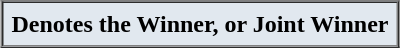<table border=1 cellspacing=0 cellpadding=5 style="margin:1em auto;">
<tr style="background:#E1E8EF;">
<td><strong>Denotes the Winner, or Joint Winner</strong></td>
</tr>
</table>
